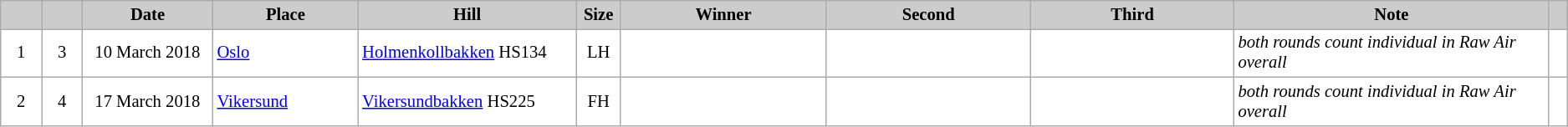<table class="wikitable plainrowheaders" style="background:#fff; font-size:86%; line-height:16px; border:gray solid 1px; border-collapse:collapse;">
<tr style="background:#ccc; text-align:center;">
<th scope="col" style="background:#ccc;" width=30px;"></th>
<th scope="col" style="background:#ccc;" width=30px;"></th>
<th scope="col" style="background:#ccc;" width=110px;">Date</th>
<th scope="col" style="background:#ccc;" width=120px;">Place</th>
<th scope="col" style="background:#ccc;" width=180px;">Hill</th>
<th scope="col" style="background:#ccc;" width=30px;">Size</th>
<th scope="col" style="background:#ccc;" width=180px;">Winner</th>
<th scope="col" style="background:#ccc;" width=180px;">Second</th>
<th scope="col" style="background:#ccc;" width=180px;">Third</th>
<th scope="col" style="background:#ccc;" width=283px;">Note</th>
<th scope="col" style="background:#ccc;" width=10px;"></th>
</tr>
<tr>
<td align=center>1</td>
<td align=center>3</td>
<td align=right>10 March 2018  </td>
<td> <a href='#'>Oslo</a></td>
<td><a href='#'>Holmenkollbakken</a> HS134</td>
<td align=center>LH</td>
<td></td>
<td></td>
<td></td>
<td><em>both rounds count individual in Raw Air overall</em></td>
<td></td>
</tr>
<tr>
<td align=center>2</td>
<td align=center>4</td>
<td align=right>17 March 2018  </td>
<td> <a href='#'>Vikersund</a></td>
<td><a href='#'>Vikersundbakken</a> HS225</td>
<td align=center>FH</td>
<td></td>
<td></td>
<td></td>
<td><em>both rounds count individual in Raw Air overall</em></td>
<td></td>
</tr>
</table>
